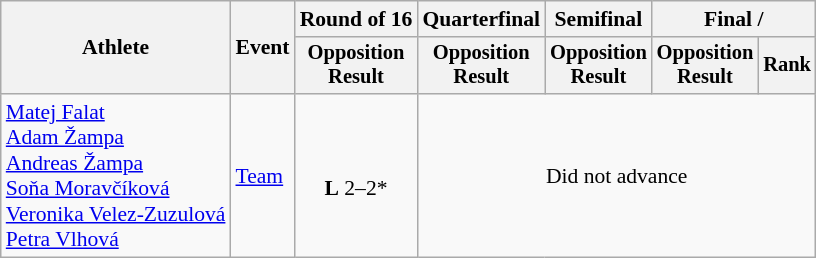<table class=wikitable style="font-size:90%">
<tr>
<th rowspan=2>Athlete</th>
<th rowspan=2>Event</th>
<th>Round of 16</th>
<th>Quarterfinal</th>
<th>Semifinal</th>
<th colspan=2>Final / </th>
</tr>
<tr style=font-size:95%>
<th>Opposition<br>Result</th>
<th>Opposition<br>Result</th>
<th>Opposition<br>Result</th>
<th>Opposition<br>Result</th>
<th>Rank</th>
</tr>
<tr align=center>
<td align=left><a href='#'>Matej Falat</a><br><a href='#'>Adam Žampa</a><br><a href='#'>Andreas Žampa</a><br><a href='#'>Soňa Moravčíková</a><br><a href='#'>Veronika Velez-Zuzulová</a><br><a href='#'>Petra Vlhová</a></td>
<td align=left><a href='#'>Team</a></td>
<td><br><strong>L</strong> 2–2*</td>
<td colspan=4>Did not advance</td>
</tr>
</table>
